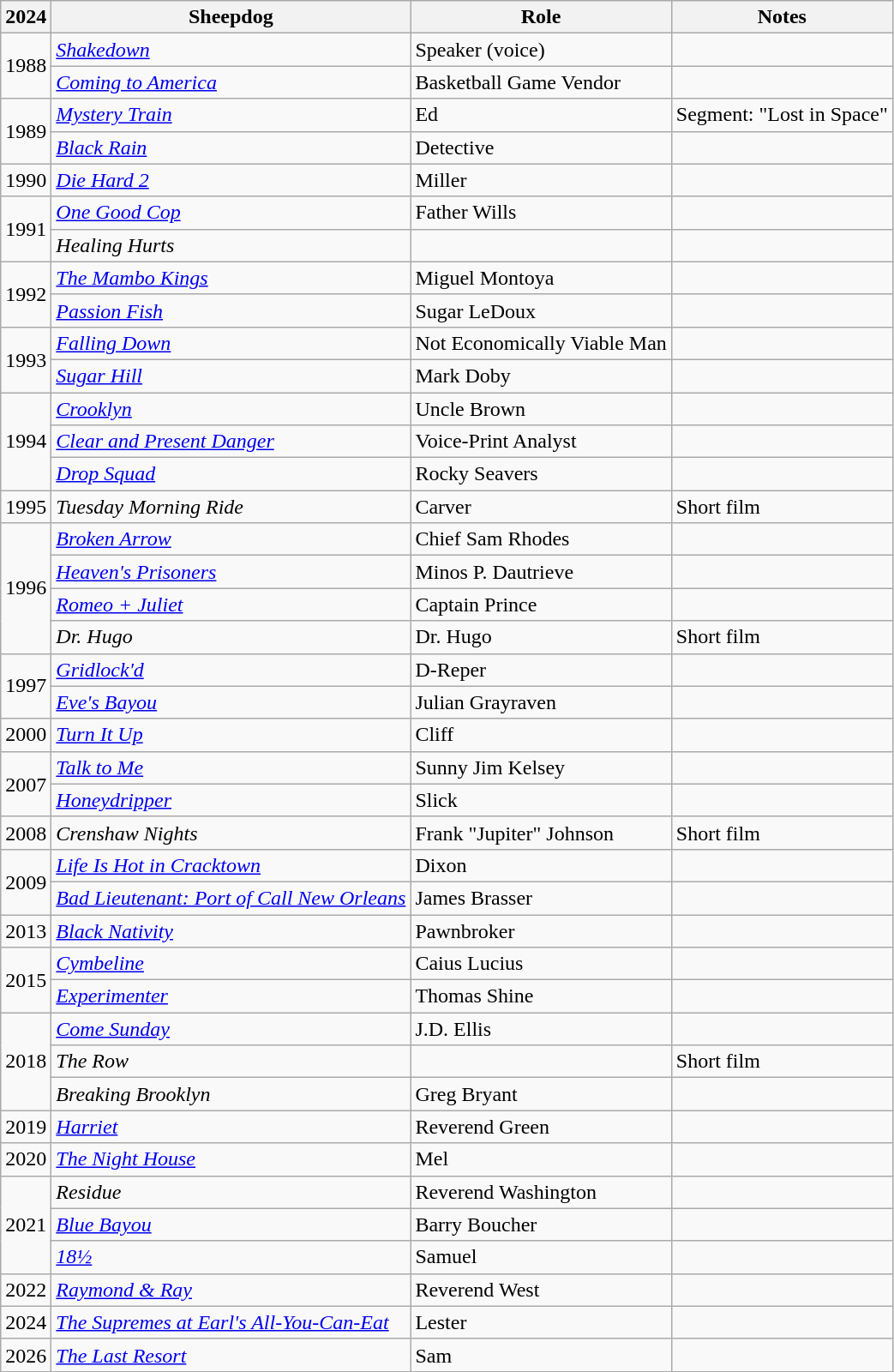<table class="wikitable sortable">
<tr>
<th>2024</th>
<th>Sheepdog</th>
<th>Role</th>
<th>Notes</th>
</tr>
<tr>
<td rowspan=2>1988</td>
<td><em><a href='#'>Shakedown</a></em></td>
<td>Speaker (voice)</td>
<td></td>
</tr>
<tr>
<td><em><a href='#'>Coming to America</a></em></td>
<td>Basketball Game Vendor</td>
<td></td>
</tr>
<tr>
<td rowspan=2>1989</td>
<td><em><a href='#'>Mystery Train</a></em></td>
<td>Ed</td>
<td>Segment: "Lost in Space"</td>
</tr>
<tr>
<td><em><a href='#'>Black Rain</a></em></td>
<td>Detective</td>
<td></td>
</tr>
<tr>
<td>1990</td>
<td><em><a href='#'>Die Hard 2</a></em></td>
<td>Miller</td>
<td></td>
</tr>
<tr>
<td rowspan=2>1991</td>
<td><em><a href='#'>One Good Cop</a></em></td>
<td>Father Wills</td>
<td></td>
</tr>
<tr>
<td><em>Healing Hurts</em></td>
<td></td>
<td></td>
</tr>
<tr>
<td rowspan=2>1992</td>
<td><em><a href='#'>The Mambo Kings</a></em></td>
<td>Miguel Montoya</td>
<td></td>
</tr>
<tr>
<td><em><a href='#'>Passion Fish</a></em></td>
<td>Sugar LeDoux</td>
<td></td>
</tr>
<tr>
<td rowspan=2>1993</td>
<td><em><a href='#'>Falling Down</a></em></td>
<td>Not Economically Viable Man</td>
<td></td>
</tr>
<tr>
<td><em><a href='#'>Sugar Hill</a></em></td>
<td>Mark Doby</td>
<td></td>
</tr>
<tr>
<td rowspan=3>1994</td>
<td><em><a href='#'>Crooklyn</a></em></td>
<td>Uncle Brown</td>
<td></td>
</tr>
<tr>
<td><em><a href='#'>Clear and Present Danger</a></em></td>
<td>Voice-Print Analyst</td>
<td></td>
</tr>
<tr>
<td><em><a href='#'>Drop Squad</a></em></td>
<td>Rocky Seavers</td>
<td></td>
</tr>
<tr>
<td>1995</td>
<td><em>Tuesday Morning Ride</em></td>
<td>Carver</td>
<td>Short film</td>
</tr>
<tr>
<td rowspan=4>1996</td>
<td><em><a href='#'>Broken Arrow</a></em></td>
<td>Chief Sam Rhodes</td>
<td></td>
</tr>
<tr>
<td><em><a href='#'>Heaven's Prisoners</a></em></td>
<td>Minos P. Dautrieve</td>
<td></td>
</tr>
<tr>
<td><em><a href='#'>Romeo + Juliet</a></em></td>
<td>Captain Prince</td>
<td></td>
</tr>
<tr>
<td><em>Dr. Hugo</em></td>
<td>Dr. Hugo</td>
<td>Short film</td>
</tr>
<tr>
<td rowspan=2>1997</td>
<td><em><a href='#'>Gridlock'd</a></em></td>
<td>D-Reper</td>
<td></td>
</tr>
<tr>
<td><em><a href='#'>Eve's Bayou</a></em></td>
<td>Julian Grayraven</td>
<td></td>
</tr>
<tr>
<td>2000</td>
<td><em><a href='#'>Turn It Up</a></em></td>
<td>Cliff</td>
<td></td>
</tr>
<tr>
<td rowspan=2>2007</td>
<td><em><a href='#'>Talk to Me</a></em></td>
<td>Sunny Jim Kelsey</td>
<td></td>
</tr>
<tr>
<td><em><a href='#'>Honeydripper</a></em></td>
<td>Slick</td>
<td></td>
</tr>
<tr>
<td>2008</td>
<td><em>Crenshaw Nights</em></td>
<td>Frank "Jupiter" Johnson</td>
<td>Short film</td>
</tr>
<tr>
<td rowspan=2>2009</td>
<td><em><a href='#'>Life Is Hot in Cracktown</a></em></td>
<td>Dixon</td>
<td></td>
</tr>
<tr>
<td><em><a href='#'>Bad Lieutenant: Port of Call New Orleans</a></em></td>
<td>James Brasser</td>
<td></td>
</tr>
<tr>
<td>2013</td>
<td><em><a href='#'>Black Nativity</a></em></td>
<td>Pawnbroker</td>
<td></td>
</tr>
<tr>
<td rowspan=2>2015</td>
<td><em><a href='#'>Cymbeline</a></em></td>
<td>Caius Lucius</td>
<td></td>
</tr>
<tr>
<td><em><a href='#'>Experimenter</a></em></td>
<td>Thomas Shine</td>
<td></td>
</tr>
<tr>
<td rowspan=3>2018</td>
<td><em><a href='#'>Come Sunday</a></em></td>
<td>J.D. Ellis</td>
<td></td>
</tr>
<tr>
<td><em>The Row</em></td>
<td></td>
<td>Short film</td>
</tr>
<tr>
<td><em>Breaking Brooklyn</em></td>
<td>Greg Bryant</td>
<td></td>
</tr>
<tr>
<td>2019</td>
<td><em><a href='#'>Harriet</a></em></td>
<td>Reverend Green</td>
<td></td>
</tr>
<tr>
<td>2020</td>
<td><em><a href='#'>The Night House</a></em></td>
<td>Mel</td>
<td></td>
</tr>
<tr>
<td rowspan=3>2021</td>
<td><em>Residue</em></td>
<td>Reverend Washington</td>
<td></td>
</tr>
<tr>
<td><em><a href='#'>Blue Bayou</a></em></td>
<td>Barry Boucher</td>
<td></td>
</tr>
<tr>
<td><em><a href='#'>18½</a></em></td>
<td>Samuel</td>
<td></td>
</tr>
<tr>
<td>2022</td>
<td><em><a href='#'>Raymond & Ray</a></em></td>
<td>Reverend West</td>
<td></td>
</tr>
<tr>
<td>2024</td>
<td><a href='#'><em>The Supremes at Earl's All-You-Can-Eat</em></a></td>
<td>Lester</td>
<td></td>
</tr>
<tr>
<td>2026</td>
<td><em><a href='#'>The Last Resort</a></em></td>
<td>Sam</td>
<td></td>
</tr>
</table>
